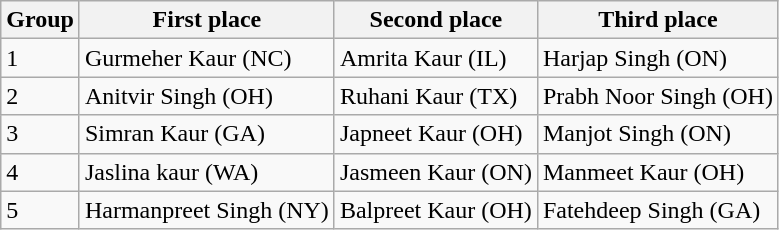<table class="wikitable">
<tr>
<th>Group</th>
<th>First place</th>
<th>Second place</th>
<th>Third place</th>
</tr>
<tr>
<td>1</td>
<td>Gurmeher Kaur (NC)</td>
<td>Amrita Kaur (IL)</td>
<td>Harjap Singh (ON)</td>
</tr>
<tr>
<td>2</td>
<td>Anitvir Singh (OH)</td>
<td>Ruhani Kaur (TX)</td>
<td>Prabh Noor Singh (OH)</td>
</tr>
<tr>
<td>3</td>
<td>Simran Kaur (GA)</td>
<td>Japneet Kaur (OH)</td>
<td>Manjot Singh (ON)</td>
</tr>
<tr>
<td>4</td>
<td>Jaslina kaur (WA)</td>
<td>Jasmeen Kaur (ON)</td>
<td>Manmeet Kaur (OH)</td>
</tr>
<tr>
<td>5</td>
<td>Harmanpreet Singh (NY)</td>
<td>Balpreet Kaur (OH)</td>
<td>Fatehdeep Singh (GA)</td>
</tr>
</table>
